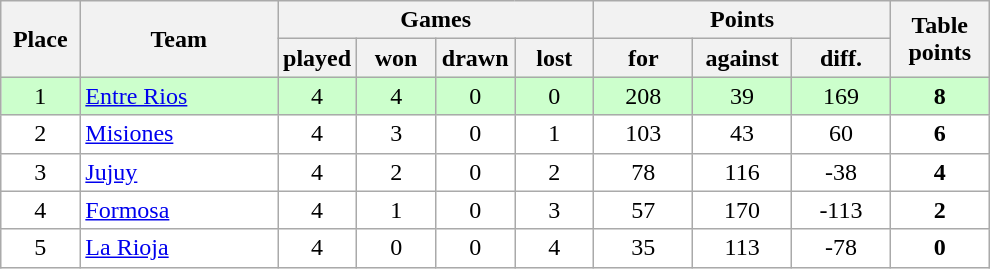<table class="wikitable">
<tr>
<th rowspan=2 width="8%">Place</th>
<th rowspan=2 width="20%">Team</th>
<th colspan=4 width="32%">Games</th>
<th colspan=3 width="30%">Points</th>
<th rowspan=2 width="10%">Table<br>points</th>
</tr>
<tr>
<th width="8%">played</th>
<th width="8%">won</th>
<th width="8%">drawn</th>
<th width="8%">lost</th>
<th width="10%">for</th>
<th width="10%">against</th>
<th width="10%">diff.</th>
</tr>
<tr align=center style="background: #ccffcc;">
<td>1</td>
<td align=left><a href='#'>Entre Rios</a></td>
<td>4</td>
<td>4</td>
<td>0</td>
<td>0</td>
<td>208</td>
<td>39</td>
<td>169</td>
<td><strong>8</strong></td>
</tr>
<tr align=center style="background: #ffffff;">
<td>2</td>
<td align=left><a href='#'>Misiones</a></td>
<td>4</td>
<td>3</td>
<td>0</td>
<td>1</td>
<td>103</td>
<td>43</td>
<td>60</td>
<td><strong>6</strong></td>
</tr>
<tr align=center style="background: #ffffff;">
<td>3</td>
<td align=left><a href='#'>Jujuy</a></td>
<td>4</td>
<td>2</td>
<td>0</td>
<td>2</td>
<td>78</td>
<td>116</td>
<td>-38</td>
<td><strong>4</strong></td>
</tr>
<tr align=center style="background: #ffffff;">
<td>4</td>
<td align=left><a href='#'>Formosa</a></td>
<td>4</td>
<td>1</td>
<td>0</td>
<td>3</td>
<td>57</td>
<td>170</td>
<td>-113</td>
<td><strong>2</strong></td>
</tr>
<tr align=center style="background: #ffffff;">
<td>5</td>
<td align=left><a href='#'>La Rioja</a></td>
<td>4</td>
<td>0</td>
<td>0</td>
<td>4</td>
<td>35</td>
<td>113</td>
<td>-78</td>
<td><strong>0</strong></td>
</tr>
</table>
